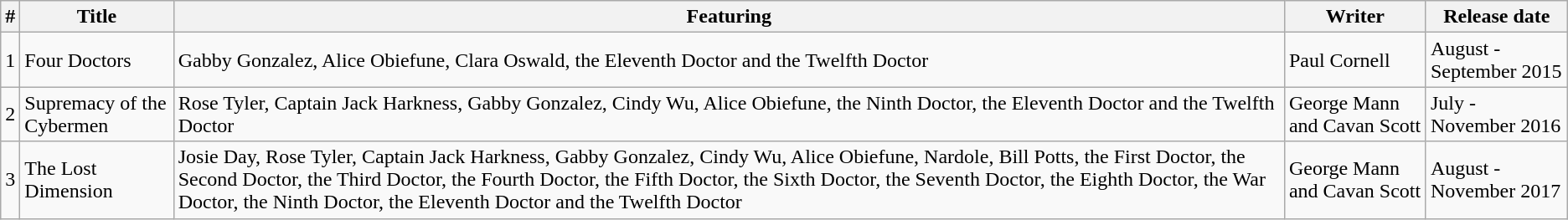<table class="wikitable">
<tr>
<th>#</th>
<th>Title</th>
<th>Featuring</th>
<th>Writer</th>
<th>Release date</th>
</tr>
<tr>
<td>1</td>
<td>Four Doctors</td>
<td>Gabby Gonzalez, Alice Obiefune, Clara Oswald, the Eleventh Doctor and the Twelfth Doctor</td>
<td>Paul Cornell</td>
<td>August - September 2015</td>
</tr>
<tr>
<td>2</td>
<td>Supremacy of the Cybermen</td>
<td>Rose Tyler, Captain Jack Harkness, Gabby Gonzalez, Cindy Wu, Alice Obiefune, the Ninth Doctor, the Eleventh Doctor and the Twelfth Doctor</td>
<td>George Mann and Cavan Scott</td>
<td>July - November 2016</td>
</tr>
<tr>
<td>3</td>
<td>The Lost Dimension</td>
<td>Josie Day, Rose Tyler, Captain Jack Harkness, Gabby Gonzalez, Cindy Wu, Alice Obiefune, Nardole, Bill Potts, the First Doctor, the Second Doctor, the Third Doctor, the Fourth Doctor, the Fifth Doctor, the Sixth Doctor, the Seventh Doctor, the Eighth Doctor, the War Doctor, the Ninth Doctor, the Eleventh Doctor and the Twelfth Doctor</td>
<td>George Mann and Cavan Scott</td>
<td>August - November 2017</td>
</tr>
</table>
